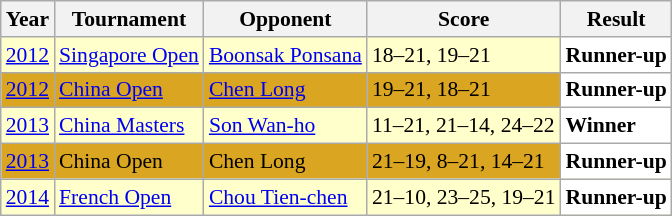<table class="sortable wikitable" style="font-size: 90%;">
<tr>
<th>Year</th>
<th>Tournament</th>
<th>Opponent</th>
<th>Score</th>
<th>Result</th>
</tr>
<tr style="background:#FFFFCC">
<td align="center"><a href='#'>2012</a></td>
<td align="left"><a href='#'>Singapore Open</a></td>
<td align="left"> <a href='#'>Boonsak Ponsana</a></td>
<td align="left">18–21, 19–21</td>
<td style="text-align:left; background:white"> <strong>Runner-up</strong></td>
</tr>
<tr style="background:#DAA520">
<td align="center"><a href='#'>2012</a></td>
<td align="left"><a href='#'>China Open</a></td>
<td align="left"> <a href='#'>Chen Long</a></td>
<td align="left">19–21, 18–21</td>
<td style="text-align:left; background:white"> <strong>Runner-up</strong></td>
</tr>
<tr style="background:#FFFFCC">
<td align="center"><a href='#'>2013</a></td>
<td align="left"><a href='#'>China Masters</a></td>
<td align="left"> <a href='#'>Son Wan-ho</a></td>
<td align="left">11–21, 21–14, 24–22</td>
<td style="text-align:left; background:white"> <strong>Winner</strong></td>
</tr>
<tr style="background:#DAA520">
<td align="center"><a href='#'>2013</a></td>
<td align="left">China Open</td>
<td align="left"> Chen Long</td>
<td align="left">21–19, 8–21, 14–21</td>
<td style="text-align:left; background:white"> <strong>Runner-up</strong></td>
</tr>
<tr style="background:#FFFFCC">
<td align="center"><a href='#'>2014</a></td>
<td align="left"><a href='#'>French Open</a></td>
<td align="left"> <a href='#'>Chou Tien-chen</a></td>
<td align="left">21–10, 23–25, 19–21</td>
<td style="text-align:left; background:white"> <strong>Runner-up</strong></td>
</tr>
</table>
